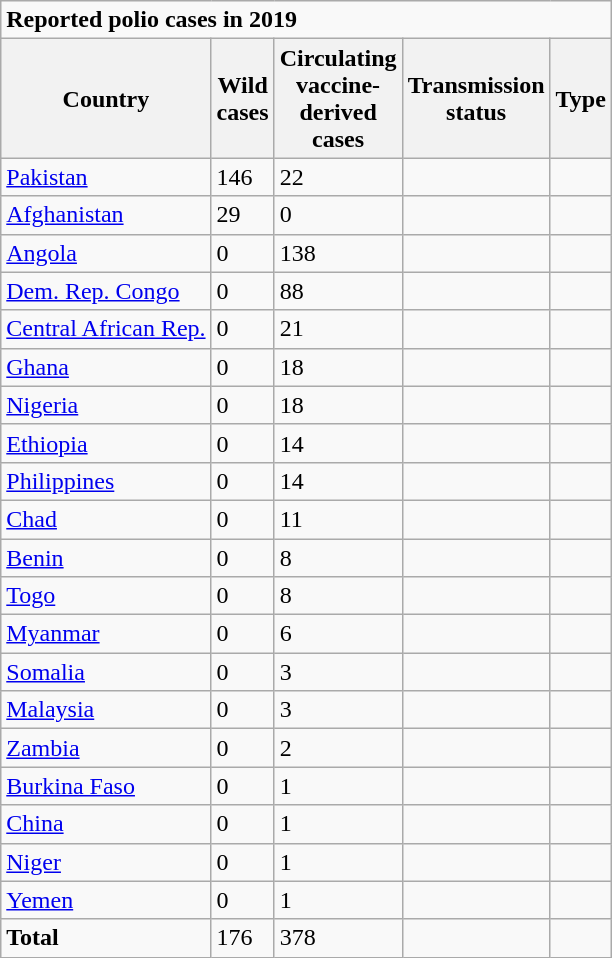<table class="wikitable sortable mw-collapsible mw-collapsed" font-size:85%; margin-left:15px">
<tr>
<td colspan="5"><div><strong>Reported polio cases in 2019</strong><br>
</div></td>
</tr>
<tr>
<th>Country</th>
<th>Wild<br>cases</th>
<th>Circulating<br>vaccine-<br>derived<br>cases</th>
<th>Transmission<br>status</th>
<th>Type</th>
</tr>
<tr>
<td><a href='#'>Pakistan</a></td>
<td>146</td>
<td>22</td>
<td></td>
<td><br></td>
</tr>
<tr>
<td><a href='#'>Afghanistan</a></td>
<td>29</td>
<td>0</td>
<td></td>
<td></td>
</tr>
<tr>
<td><a href='#'>Angola</a></td>
<td>0</td>
<td>138</td>
<td></td>
<td></td>
</tr>
<tr>
<td><a href='#'>Dem. Rep. Congo</a></td>
<td>0</td>
<td>88</td>
<td></td>
<td></td>
</tr>
<tr>
<td><a href='#'>Central African Rep.</a></td>
<td>0</td>
<td>21</td>
<td></td>
<td></td>
</tr>
<tr>
<td><a href='#'>Ghana</a></td>
<td>0</td>
<td>18</td>
<td></td>
<td></td>
</tr>
<tr>
<td><a href='#'>Nigeria</a></td>
<td>0</td>
<td>18</td>
<td></td>
<td></td>
</tr>
<tr>
<td><a href='#'>Ethiopia</a></td>
<td>0</td>
<td>14</td>
<td></td>
<td></td>
</tr>
<tr>
<td><a href='#'>Philippines</a></td>
<td>0</td>
<td>14</td>
<td></td>
<td></td>
</tr>
<tr>
<td><a href='#'>Chad</a></td>
<td>0</td>
<td>11</td>
<td></td>
<td></td>
</tr>
<tr>
<td><a href='#'>Benin</a></td>
<td>0</td>
<td>8</td>
<td></td>
<td></td>
</tr>
<tr>
<td><a href='#'>Togo</a></td>
<td>0</td>
<td>8</td>
<td></td>
<td></td>
</tr>
<tr>
<td><a href='#'>Myanmar</a></td>
<td>0</td>
<td>6</td>
<td></td>
<td></td>
</tr>
<tr>
<td><a href='#'>Somalia</a></td>
<td>0</td>
<td>3</td>
<td></td>
<td></td>
</tr>
<tr>
<td><a href='#'>Malaysia</a></td>
<td>0</td>
<td>3</td>
<td></td>
<td></td>
</tr>
<tr>
<td><a href='#'>Zambia</a></td>
<td>0</td>
<td>2</td>
<td></td>
<td></td>
</tr>
<tr>
<td><a href='#'>Burkina Faso</a></td>
<td>0</td>
<td>1</td>
<td></td>
<td></td>
</tr>
<tr>
<td><a href='#'>China</a></td>
<td>0</td>
<td>1</td>
<td></td>
<td></td>
</tr>
<tr>
<td><a href='#'>Niger</a></td>
<td>0</td>
<td>1</td>
<td></td>
<td></td>
</tr>
<tr>
<td><a href='#'>Yemen</a></td>
<td>0</td>
<td>1</td>
<td></td>
<td></td>
</tr>
<tr>
<td><strong>Total</strong></td>
<td>176</td>
<td>378</td>
<td></td>
<td></td>
</tr>
</table>
